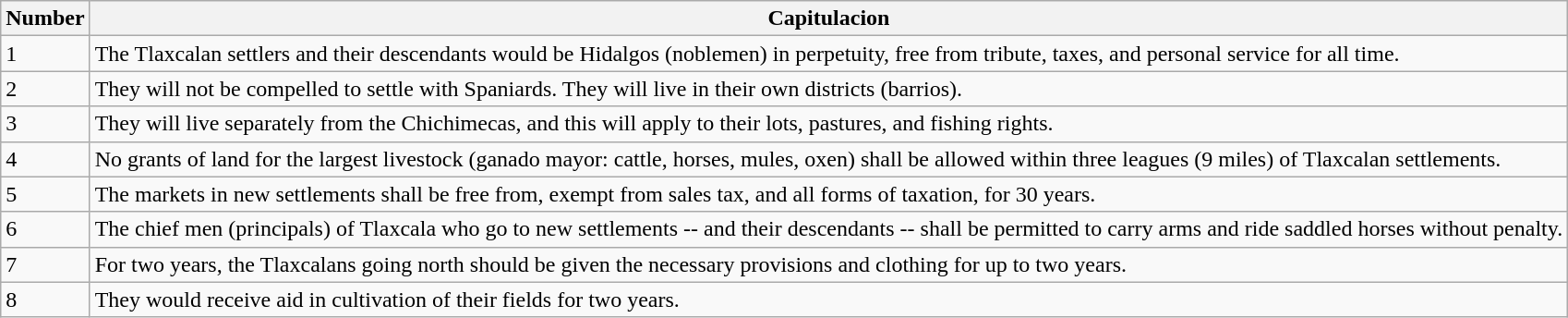<table class="wikitable">
<tr>
<th>Number</th>
<th>Capitulacion</th>
</tr>
<tr>
<td>1</td>
<td>The Tlaxcalan settlers and their descendants would be Hidalgos (noblemen) in perpetuity, free from tribute, taxes, and personal service for all time.</td>
</tr>
<tr>
<td>2</td>
<td>They will not be compelled to settle with Spaniards. They will live in their own districts (barrios).</td>
</tr>
<tr>
<td>3</td>
<td>They will live separately from the Chichimecas, and this will apply to their lots, pastures, and fishing rights.</td>
</tr>
<tr>
<td>4</td>
<td>No grants of land for the largest livestock (ganado mayor: cattle, horses, mules, oxen) shall be allowed within three leagues (9 miles) of Tlaxcalan settlements.</td>
</tr>
<tr>
<td>5</td>
<td>The markets in new settlements shall be free from, exempt from sales tax, and all forms of taxation, for 30 years.</td>
</tr>
<tr>
<td>6</td>
<td>The chief men (principals) of Tlaxcala who go to new settlements -- and their descendants -- shall be permitted to carry arms and ride saddled horses without penalty.</td>
</tr>
<tr>
<td>7</td>
<td>For two years, the Tlaxcalans going north should be given the necessary provisions and clothing for up to two years.</td>
</tr>
<tr>
<td>8</td>
<td>They would receive aid in cultivation of their fields for two years.</td>
</tr>
</table>
